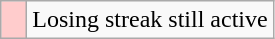<table class="wikitable">
<tr>
<td width=10px bgcolor="#ffcccc"></td>
<td>Losing streak still active</td>
</tr>
</table>
